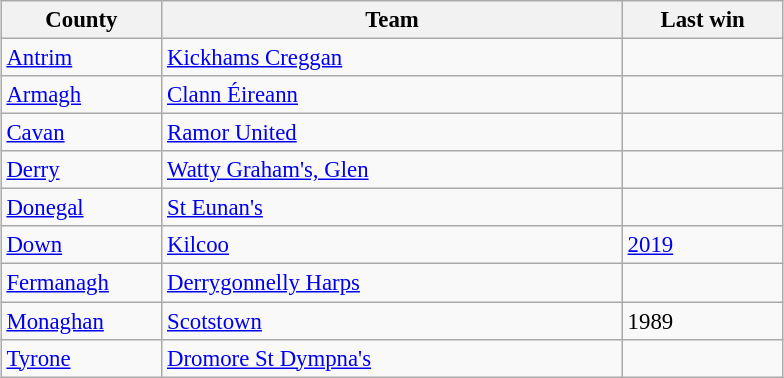<table class="wikitable sortable" style="font-size: 95%; text-align:center; margin-left: auto; margin-right: auto; border: none;">
<tr>
<th scope="col" width="100">County</th>
<th scope="col" width="300">Team</th>
<th scope="col" width="100">Last win</th>
</tr>
<tr align="Left">
<td><a href='#'>Antrim</a></td>
<td> <a href='#'>Kickhams Creggan</a></td>
<td></td>
</tr>
<tr align="Left">
<td><a href='#'>Armagh</a></td>
<td> <a href='#'>Clann Éireann</a></td>
<td></td>
</tr>
<tr align="Left">
<td><a href='#'>Cavan</a></td>
<td> <a href='#'>Ramor United</a></td>
<td></td>
</tr>
<tr align="Left">
<td><a href='#'>Derry</a></td>
<td> <a href='#'>Watty Graham's, Glen</a></td>
<td></td>
</tr>
<tr align="Left">
<td><a href='#'>Donegal</a></td>
<td> <a href='#'>St Eunan's</a></td>
<td></td>
</tr>
<tr align="Left">
<td><a href='#'>Down</a></td>
<td> <a href='#'>Kilcoo</a></td>
<td><a href='#'>2019</a></td>
</tr>
<tr align="Left">
<td><a href='#'>Fermanagh</a></td>
<td> <a href='#'>Derrygonnelly Harps</a></td>
<td></td>
</tr>
<tr align="Left">
<td><a href='#'>Monaghan</a></td>
<td> <a href='#'>Scotstown</a></td>
<td>1989</td>
</tr>
<tr align="Left">
<td><a href='#'>Tyrone</a></td>
<td> <a href='#'>Dromore St Dympna's</a></td>
<td></td>
</tr>
</table>
